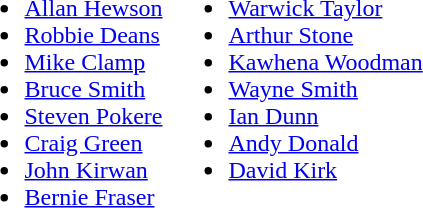<table>
<tr style="vertical-align:top">
<td><br><ul><li><a href='#'>Allan Hewson</a></li><li><a href='#'>Robbie Deans</a></li><li><a href='#'>Mike Clamp</a></li><li><a href='#'>Bruce Smith</a></li><li><a href='#'>Steven Pokere</a></li><li><a href='#'>Craig Green</a></li><li><a href='#'>John Kirwan</a></li><li><a href='#'>Bernie Fraser</a></li></ul></td>
<td><br><ul><li><a href='#'>Warwick Taylor</a></li><li><a href='#'>Arthur Stone</a></li><li><a href='#'>Kawhena Woodman</a></li><li><a href='#'>Wayne Smith</a></li><li><a href='#'>Ian Dunn</a></li><li><a href='#'>Andy Donald</a></li><li><a href='#'>David Kirk</a></li></ul></td>
</tr>
</table>
